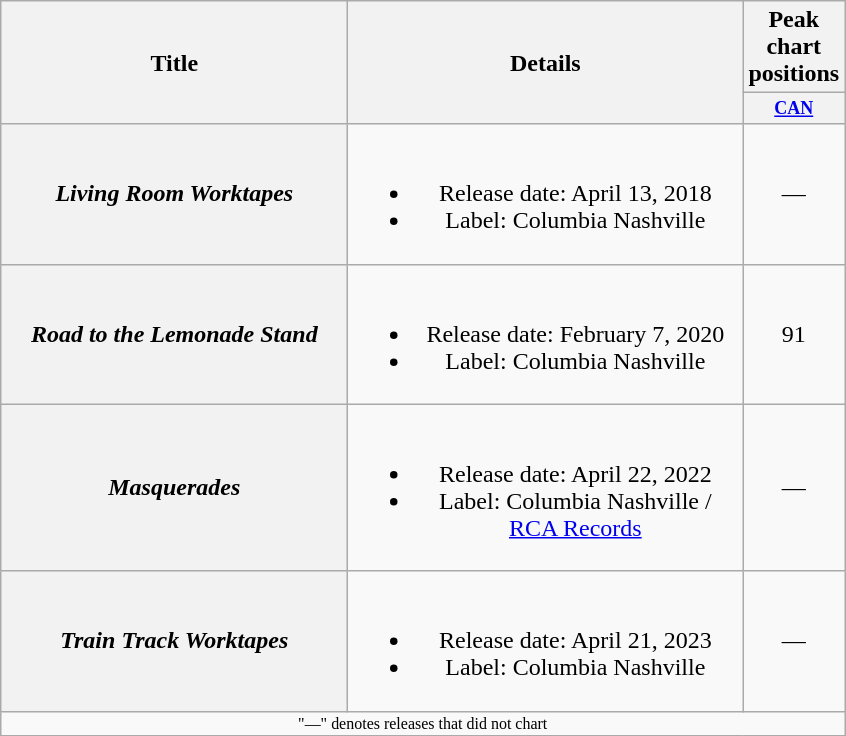<table class="wikitable plainrowheaders" style="text-align:center;">
<tr>
<th rowspan="2" style="width:14em;">Title</th>
<th rowspan="2" style="width:16em;">Details</th>
<th>Peak chart<br>positions</th>
</tr>
<tr style="font-size:smaller;">
<th style="width:3em; font-size:90%"><a href='#'>CAN</a><br></th>
</tr>
<tr>
<th scope="row"><em>Living Room Worktapes</em></th>
<td><br><ul><li>Release date: April 13, 2018</li><li>Label: Columbia Nashville</li></ul></td>
<td>—</td>
</tr>
<tr>
<th scope="row"><em>Road to the Lemonade Stand</em></th>
<td><br><ul><li>Release date: February 7, 2020</li><li>Label: Columbia Nashville</li></ul></td>
<td>91</td>
</tr>
<tr>
<th scope="row"><em>Masquerades</em></th>
<td><br><ul><li>Release date: April 22, 2022</li><li>Label: Columbia Nashville / <a href='#'>RCA Records</a></li></ul></td>
<td>—</td>
</tr>
<tr>
<th scope="row"><em>Train Track Worktapes</em></th>
<td><br><ul><li>Release date: April 21, 2023</li><li>Label: Columbia Nashville</li></ul></td>
<td>—</td>
</tr>
<tr>
<td colspan="3" style="font-size:8pt">"—" denotes releases that did not chart</td>
</tr>
</table>
